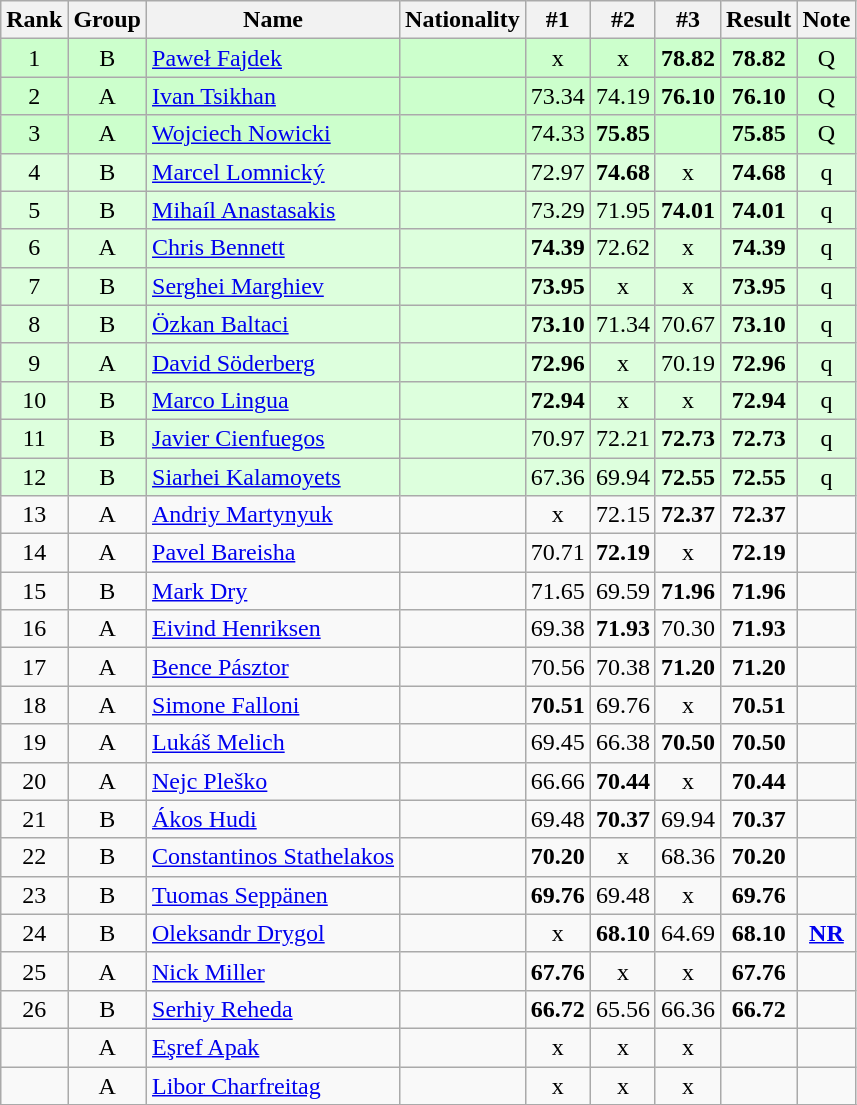<table class="wikitable sortable" style="text-align:center">
<tr>
<th>Rank</th>
<th>Group</th>
<th>Name</th>
<th>Nationality</th>
<th>#1</th>
<th>#2</th>
<th>#3</th>
<th>Result</th>
<th>Note</th>
</tr>
<tr bgcolor=ccffcc>
<td>1</td>
<td>B</td>
<td align=left><a href='#'>Paweł Fajdek</a></td>
<td align=left></td>
<td>x</td>
<td>x</td>
<td><strong>78.82</strong></td>
<td><strong>78.82</strong></td>
<td>Q</td>
</tr>
<tr bgcolor=ccffcc>
<td>2</td>
<td>A</td>
<td align=left><a href='#'>Ivan Tsikhan</a></td>
<td align=left></td>
<td>73.34</td>
<td>74.19</td>
<td><strong>76.10</strong></td>
<td><strong>76.10</strong></td>
<td>Q</td>
</tr>
<tr bgcolor=ccffcc>
<td>3</td>
<td>A</td>
<td align=left><a href='#'>Wojciech Nowicki</a></td>
<td align=left></td>
<td>74.33</td>
<td><strong>75.85</strong></td>
<td></td>
<td><strong>75.85</strong></td>
<td>Q</td>
</tr>
<tr bgcolor=ddffdd>
<td>4</td>
<td>B</td>
<td align=left><a href='#'>Marcel Lomnický</a></td>
<td align=left></td>
<td>72.97</td>
<td><strong>74.68</strong></td>
<td>x</td>
<td><strong>74.68</strong></td>
<td>q</td>
</tr>
<tr bgcolor=ddffdd>
<td>5</td>
<td>B</td>
<td align=left><a href='#'>Mihaíl Anastasakis</a></td>
<td align=left></td>
<td>73.29</td>
<td>71.95</td>
<td><strong>74.01</strong></td>
<td><strong>74.01</strong></td>
<td>q</td>
</tr>
<tr bgcolor=ddffdd>
<td>6</td>
<td>A</td>
<td align=left><a href='#'>Chris Bennett</a></td>
<td align=left></td>
<td><strong>74.39</strong></td>
<td>72.62</td>
<td>x</td>
<td><strong>74.39</strong></td>
<td>q</td>
</tr>
<tr bgcolor=ddffdd>
<td>7</td>
<td>B</td>
<td align=left><a href='#'>Serghei Marghiev</a></td>
<td align=left></td>
<td><strong>73.95</strong></td>
<td>x</td>
<td>x</td>
<td><strong>73.95</strong></td>
<td>q</td>
</tr>
<tr bgcolor=ddffdd>
<td>8</td>
<td>B</td>
<td align=left><a href='#'>Özkan Baltaci</a></td>
<td align=left></td>
<td><strong>73.10</strong></td>
<td>71.34</td>
<td>70.67</td>
<td><strong>73.10</strong></td>
<td>q</td>
</tr>
<tr bgcolor=ddffdd>
<td>9</td>
<td>A</td>
<td align=left><a href='#'>David Söderberg</a></td>
<td align=left></td>
<td><strong>72.96</strong></td>
<td>x</td>
<td>70.19</td>
<td><strong>72.96</strong></td>
<td>q</td>
</tr>
<tr bgcolor=ddffdd>
<td>10</td>
<td>B</td>
<td align=left><a href='#'>Marco Lingua</a></td>
<td align=left></td>
<td><strong>72.94</strong></td>
<td>x</td>
<td>x</td>
<td><strong>72.94</strong></td>
<td>q</td>
</tr>
<tr bgcolor=ddffdd>
<td>11</td>
<td>B</td>
<td align=left><a href='#'>Javier Cienfuegos</a></td>
<td align=left></td>
<td>70.97</td>
<td>72.21</td>
<td><strong>72.73</strong></td>
<td><strong>72.73</strong></td>
<td>q</td>
</tr>
<tr bgcolor=ddffdd>
<td>12</td>
<td>B</td>
<td align=left><a href='#'>Siarhei Kalamoyets</a></td>
<td align=left></td>
<td>67.36</td>
<td>69.94</td>
<td><strong>72.55</strong></td>
<td><strong>72.55</strong></td>
<td>q</td>
</tr>
<tr>
<td>13</td>
<td>A</td>
<td align=left><a href='#'>Andriy Martynyuk</a></td>
<td align=left></td>
<td>x</td>
<td>72.15</td>
<td><strong>72.37</strong></td>
<td><strong>72.37</strong></td>
<td></td>
</tr>
<tr>
<td>14</td>
<td>A</td>
<td align=left><a href='#'>Pavel Bareisha</a></td>
<td align=left></td>
<td>70.71</td>
<td><strong>72.19</strong></td>
<td>x</td>
<td><strong>72.19</strong></td>
<td></td>
</tr>
<tr>
<td>15</td>
<td>B</td>
<td align=left><a href='#'>Mark Dry</a></td>
<td align=left></td>
<td>71.65</td>
<td>69.59</td>
<td><strong>71.96</strong></td>
<td><strong>71.96</strong></td>
<td></td>
</tr>
<tr>
<td>16</td>
<td>A</td>
<td align=left><a href='#'>Eivind Henriksen</a></td>
<td align=left></td>
<td>69.38</td>
<td><strong>71.93</strong></td>
<td>70.30</td>
<td><strong>71.93</strong></td>
<td></td>
</tr>
<tr>
<td>17</td>
<td>A</td>
<td align=left><a href='#'>Bence Pásztor</a></td>
<td align=left></td>
<td>70.56</td>
<td>70.38</td>
<td><strong>71.20</strong></td>
<td><strong>71.20</strong></td>
<td></td>
</tr>
<tr>
<td>18</td>
<td>A</td>
<td align=left><a href='#'>Simone Falloni</a></td>
<td align=left></td>
<td><strong>70.51</strong></td>
<td>69.76</td>
<td>x</td>
<td><strong>70.51</strong></td>
<td></td>
</tr>
<tr>
<td>19</td>
<td>A</td>
<td align=left><a href='#'>Lukáš Melich</a></td>
<td align=left></td>
<td>69.45</td>
<td>66.38</td>
<td><strong>70.50</strong></td>
<td><strong>70.50</strong></td>
<td></td>
</tr>
<tr>
<td>20</td>
<td>A</td>
<td align=left><a href='#'>Nejc Pleško</a></td>
<td align=left></td>
<td>66.66</td>
<td><strong>70.44</strong></td>
<td>x</td>
<td><strong>70.44</strong></td>
<td></td>
</tr>
<tr>
<td>21</td>
<td>B</td>
<td align=left><a href='#'>Ákos Hudi</a></td>
<td align=left></td>
<td>69.48</td>
<td><strong>70.37</strong></td>
<td>69.94</td>
<td><strong>70.37</strong></td>
<td></td>
</tr>
<tr>
<td>22</td>
<td>B</td>
<td align=left><a href='#'>Constantinos Stathelakos</a></td>
<td align=left></td>
<td><strong>70.20</strong></td>
<td>x</td>
<td>68.36</td>
<td><strong>70.20</strong></td>
<td></td>
</tr>
<tr>
<td>23</td>
<td>B</td>
<td align=left><a href='#'>Tuomas Seppänen</a></td>
<td align=left></td>
<td><strong>69.76</strong></td>
<td>69.48</td>
<td>x</td>
<td><strong>69.76</strong></td>
<td></td>
</tr>
<tr>
<td>24</td>
<td>B</td>
<td align=left><a href='#'>Oleksandr Drygol</a></td>
<td align=left></td>
<td>x</td>
<td><strong>68.10</strong></td>
<td>64.69</td>
<td><strong>68.10</strong></td>
<td><strong><a href='#'>NR</a></strong></td>
</tr>
<tr>
<td>25</td>
<td>A</td>
<td align=left><a href='#'>Nick Miller</a></td>
<td align=left></td>
<td><strong>67.76</strong></td>
<td>x</td>
<td>x</td>
<td><strong>67.76</strong></td>
<td></td>
</tr>
<tr>
<td>26</td>
<td>B</td>
<td align=left><a href='#'>Serhiy Reheda</a></td>
<td align=left></td>
<td><strong>66.72</strong></td>
<td>65.56</td>
<td>66.36</td>
<td><strong>66.72</strong></td>
<td></td>
</tr>
<tr>
<td></td>
<td>A</td>
<td align=left><a href='#'>Eşref Apak</a></td>
<td align=left></td>
<td>x</td>
<td>x</td>
<td>x</td>
<td><strong></strong></td>
<td></td>
</tr>
<tr>
<td></td>
<td>A</td>
<td align=left><a href='#'>Libor Charfreitag</a></td>
<td align=left></td>
<td>x</td>
<td>x</td>
<td>x</td>
<td><strong></strong></td>
<td></td>
</tr>
<tr>
</tr>
</table>
